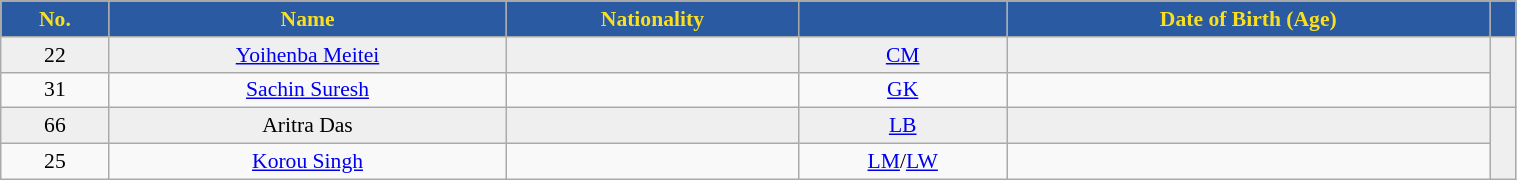<table class="wikitable sortable" style="text-align:center; font-size:90%; width:80%;">
<tr>
<th style="background:#2A5AA1; color:#FADF20; text-align:center;">No.</th>
<th style="background:#2A5AA1; color:#FADF20; text-align:center;">Name</th>
<th style="background:#2A5AA1; color:#FADF20; text-align:center;">Nationality</th>
<th style="background:#2A5AA1; color:#FADF20; text-align:center;"></th>
<th style="background:#2A5AA1; color:#FADF20; text-align:center;">Date of Birth (Age)</th>
<th style="background:#2A5AA1; color:#FADF20; text-align:center;"></th>
</tr>
<tr bgcolor="#EFEFEF">
<td>22</td>
<td><a href='#'>Yoihenba Meitei</a></td>
<td></td>
<td><a href='#'>CM</a></td>
<td></td>
<td rowspan="2"></td>
</tr>
<tr>
<td>31</td>
<td><a href='#'>Sachin Suresh</a></td>
<td></td>
<td><a href='#'>GK</a></td>
<td></td>
</tr>
<tr bgcolor="#EFEFEF">
<td>66</td>
<td>Aritra Das</td>
<td></td>
<td><a href='#'>LB</a></td>
<td></td>
<td rowspan="2"></td>
</tr>
<tr>
<td>25</td>
<td><a href='#'>Korou Singh</a></td>
<td></td>
<td><a href='#'>LM</a>/<a href='#'>LW</a></td>
<td></td>
</tr>
</table>
